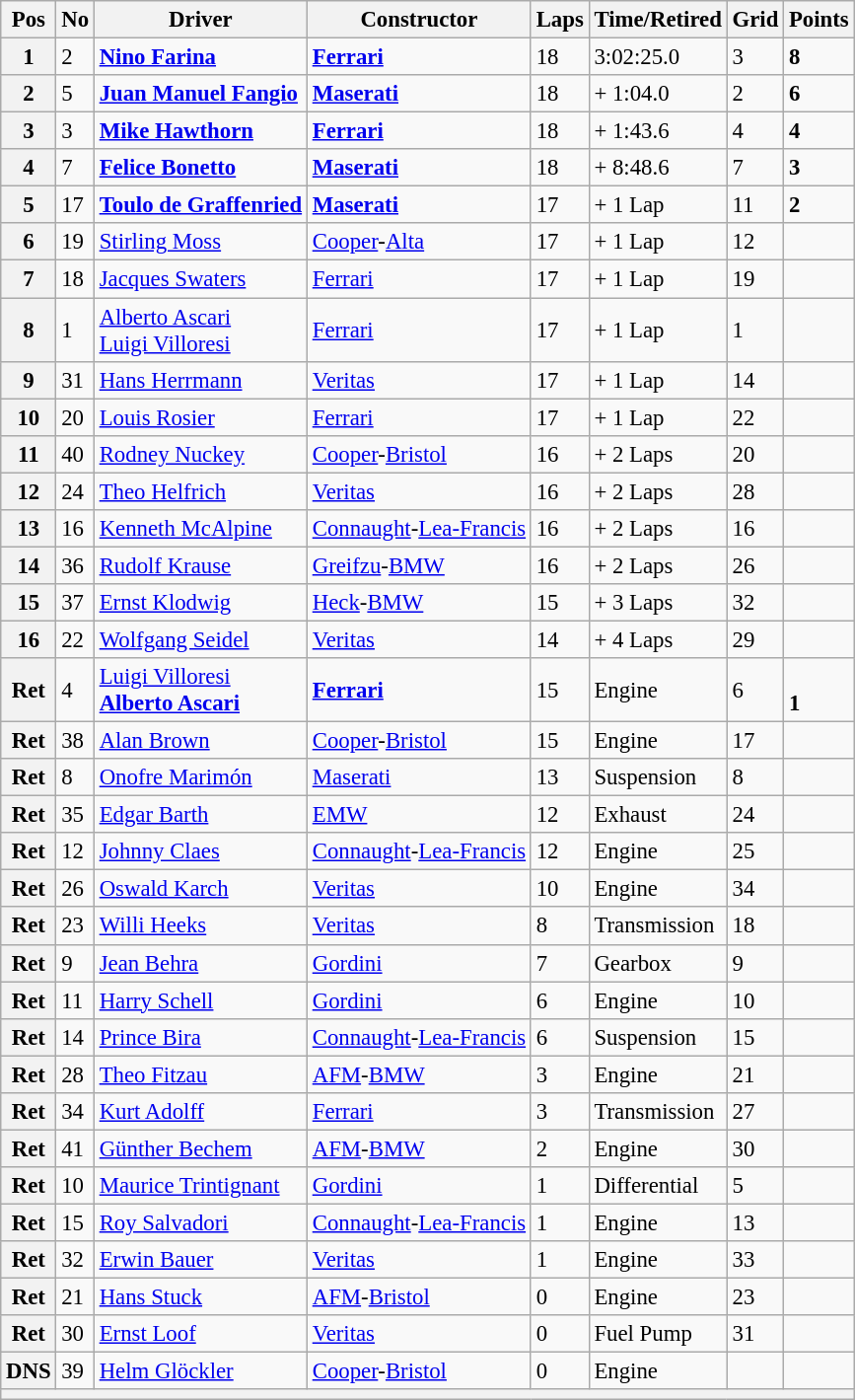<table class="wikitable" style="font-size: 95%;">
<tr>
<th>Pos</th>
<th>No</th>
<th>Driver</th>
<th>Constructor</th>
<th>Laps</th>
<th>Time/Retired</th>
<th>Grid</th>
<th>Points</th>
</tr>
<tr>
<th>1</th>
<td>2</td>
<td> <strong><a href='#'>Nino Farina</a></strong></td>
<td><strong><a href='#'>Ferrari</a></strong></td>
<td>18</td>
<td>3:02:25.0</td>
<td>3</td>
<td><strong>8</strong></td>
</tr>
<tr>
<th>2</th>
<td>5</td>
<td> <strong><a href='#'>Juan Manuel Fangio</a></strong></td>
<td><strong><a href='#'>Maserati</a></strong></td>
<td>18</td>
<td>+ 1:04.0</td>
<td>2</td>
<td><strong>6</strong></td>
</tr>
<tr>
<th>3</th>
<td>3</td>
<td> <strong><a href='#'>Mike Hawthorn</a></strong></td>
<td><strong><a href='#'>Ferrari</a></strong></td>
<td>18</td>
<td>+ 1:43.6</td>
<td>4</td>
<td><strong>4</strong></td>
</tr>
<tr>
<th>4</th>
<td>7</td>
<td> <strong><a href='#'>Felice Bonetto</a></strong></td>
<td><strong><a href='#'>Maserati</a></strong></td>
<td>18</td>
<td>+ 8:48.6</td>
<td>7</td>
<td><strong>3</strong></td>
</tr>
<tr>
<th>5</th>
<td>17</td>
<td> <strong><a href='#'>Toulo de Graffenried</a></strong></td>
<td><strong><a href='#'>Maserati</a></strong></td>
<td>17</td>
<td>+ 1 Lap</td>
<td>11</td>
<td><strong>2</strong></td>
</tr>
<tr>
<th>6</th>
<td>19</td>
<td> <a href='#'>Stirling Moss</a></td>
<td><a href='#'>Cooper</a>-<a href='#'>Alta</a></td>
<td>17</td>
<td>+ 1 Lap</td>
<td>12</td>
<td> </td>
</tr>
<tr>
<th>7</th>
<td>18</td>
<td> <a href='#'>Jacques Swaters</a></td>
<td><a href='#'>Ferrari</a></td>
<td>17</td>
<td>+ 1 Lap</td>
<td>19</td>
<td> </td>
</tr>
<tr>
<th>8</th>
<td>1</td>
<td> <a href='#'>Alberto Ascari</a><br> <a href='#'>Luigi Villoresi</a></td>
<td><a href='#'>Ferrari</a></td>
<td>17</td>
<td>+ 1 Lap</td>
<td>1</td>
<td> </td>
</tr>
<tr>
<th>9</th>
<td>31</td>
<td> <a href='#'>Hans Herrmann</a></td>
<td><a href='#'>Veritas</a></td>
<td>17</td>
<td>+ 1 Lap</td>
<td>14</td>
<td> </td>
</tr>
<tr>
<th>10</th>
<td>20</td>
<td> <a href='#'>Louis Rosier</a></td>
<td><a href='#'>Ferrari</a></td>
<td>17</td>
<td>+ 1 Lap</td>
<td>22</td>
<td> </td>
</tr>
<tr>
<th>11</th>
<td>40</td>
<td> <a href='#'>Rodney Nuckey</a></td>
<td><a href='#'>Cooper</a>-<a href='#'>Bristol</a></td>
<td>16</td>
<td>+ 2 Laps</td>
<td>20</td>
<td> </td>
</tr>
<tr>
<th>12</th>
<td>24</td>
<td> <a href='#'>Theo Helfrich</a></td>
<td><a href='#'>Veritas</a></td>
<td>16</td>
<td>+ 2 Laps</td>
<td>28</td>
<td> </td>
</tr>
<tr>
<th>13</th>
<td>16</td>
<td> <a href='#'>Kenneth McAlpine</a></td>
<td><a href='#'>Connaught</a>-<a href='#'>Lea-Francis</a></td>
<td>16</td>
<td>+ 2 Laps</td>
<td>16</td>
<td> </td>
</tr>
<tr>
<th>14</th>
<td>36</td>
<td> <a href='#'>Rudolf Krause</a></td>
<td><a href='#'>Greifzu</a>-<a href='#'>BMW</a></td>
<td>16</td>
<td>+ 2 Laps</td>
<td>26</td>
<td> </td>
</tr>
<tr>
<th>15</th>
<td>37</td>
<td> <a href='#'>Ernst Klodwig</a></td>
<td><a href='#'>Heck</a>-<a href='#'>BMW</a></td>
<td>15</td>
<td>+ 3 Laps</td>
<td>32</td>
<td> </td>
</tr>
<tr>
<th>16</th>
<td>22</td>
<td> <a href='#'>Wolfgang Seidel</a></td>
<td><a href='#'>Veritas</a></td>
<td>14</td>
<td>+ 4 Laps</td>
<td>29</td>
<td> </td>
</tr>
<tr>
<th>Ret</th>
<td>4</td>
<td> <a href='#'>Luigi Villoresi</a><br> <strong><a href='#'>Alberto Ascari</a></strong></td>
<td><strong><a href='#'>Ferrari</a></strong></td>
<td>15</td>
<td>Engine</td>
<td>6</td>
<td> <br><strong>1</strong></td>
</tr>
<tr>
<th>Ret</th>
<td>38</td>
<td> <a href='#'>Alan Brown</a></td>
<td><a href='#'>Cooper</a>-<a href='#'>Bristol</a></td>
<td>15</td>
<td>Engine</td>
<td>17</td>
<td> </td>
</tr>
<tr>
<th>Ret</th>
<td>8</td>
<td> <a href='#'>Onofre Marimón</a></td>
<td><a href='#'>Maserati</a></td>
<td>13</td>
<td>Suspension</td>
<td>8</td>
<td> </td>
</tr>
<tr>
<th>Ret</th>
<td>35</td>
<td> <a href='#'>Edgar Barth</a></td>
<td><a href='#'>EMW</a></td>
<td>12</td>
<td>Exhaust</td>
<td>24</td>
<td> </td>
</tr>
<tr>
<th>Ret</th>
<td>12</td>
<td> <a href='#'>Johnny Claes</a></td>
<td><a href='#'>Connaught</a>-<a href='#'>Lea-Francis</a></td>
<td>12</td>
<td>Engine</td>
<td>25</td>
<td> </td>
</tr>
<tr>
<th>Ret</th>
<td>26</td>
<td> <a href='#'>Oswald Karch</a></td>
<td><a href='#'>Veritas</a></td>
<td>10</td>
<td>Engine</td>
<td>34</td>
<td> </td>
</tr>
<tr>
<th>Ret</th>
<td>23</td>
<td> <a href='#'>Willi Heeks</a></td>
<td><a href='#'>Veritas</a></td>
<td>8</td>
<td>Transmission</td>
<td>18</td>
<td> </td>
</tr>
<tr>
<th>Ret</th>
<td>9</td>
<td> <a href='#'>Jean Behra</a></td>
<td><a href='#'>Gordini</a></td>
<td>7</td>
<td>Gearbox</td>
<td>9</td>
<td> </td>
</tr>
<tr>
<th>Ret</th>
<td>11</td>
<td> <a href='#'>Harry Schell</a></td>
<td><a href='#'>Gordini</a></td>
<td>6</td>
<td>Engine</td>
<td>10</td>
<td> </td>
</tr>
<tr>
<th>Ret</th>
<td>14</td>
<td> <a href='#'>Prince Bira</a></td>
<td><a href='#'>Connaught</a>-<a href='#'>Lea-Francis</a></td>
<td>6</td>
<td>Suspension</td>
<td>15</td>
<td> </td>
</tr>
<tr>
<th>Ret</th>
<td>28</td>
<td> <a href='#'>Theo Fitzau</a></td>
<td><a href='#'>AFM</a>-<a href='#'>BMW</a></td>
<td>3</td>
<td>Engine</td>
<td>21</td>
<td> </td>
</tr>
<tr>
<th>Ret</th>
<td>34</td>
<td> <a href='#'>Kurt Adolff</a></td>
<td><a href='#'>Ferrari</a></td>
<td>3</td>
<td>Transmission</td>
<td>27</td>
<td> </td>
</tr>
<tr>
<th>Ret</th>
<td>41</td>
<td> <a href='#'>Günther Bechem</a></td>
<td><a href='#'>AFM</a>-<a href='#'>BMW</a></td>
<td>2</td>
<td>Engine</td>
<td>30</td>
<td> </td>
</tr>
<tr>
<th>Ret</th>
<td>10</td>
<td> <a href='#'>Maurice Trintignant</a></td>
<td><a href='#'>Gordini</a></td>
<td>1</td>
<td>Differential</td>
<td>5</td>
<td> </td>
</tr>
<tr>
<th>Ret</th>
<td>15</td>
<td> <a href='#'>Roy Salvadori</a></td>
<td><a href='#'>Connaught</a>-<a href='#'>Lea-Francis</a></td>
<td>1</td>
<td>Engine</td>
<td>13</td>
<td> </td>
</tr>
<tr>
<th>Ret</th>
<td>32</td>
<td> <a href='#'>Erwin Bauer</a></td>
<td><a href='#'>Veritas</a></td>
<td>1</td>
<td>Engine</td>
<td>33</td>
<td> </td>
</tr>
<tr>
<th>Ret</th>
<td>21</td>
<td> <a href='#'>Hans Stuck</a></td>
<td><a href='#'>AFM</a>-<a href='#'>Bristol</a></td>
<td>0</td>
<td>Engine</td>
<td>23</td>
<td> </td>
</tr>
<tr>
<th>Ret</th>
<td>30</td>
<td> <a href='#'>Ernst Loof</a></td>
<td><a href='#'>Veritas</a></td>
<td>0</td>
<td>Fuel Pump</td>
<td>31</td>
<td> </td>
</tr>
<tr>
<th>DNS</th>
<td>39</td>
<td> <a href='#'>Helm Glöckler</a></td>
<td><a href='#'>Cooper</a>-<a href='#'>Bristol</a></td>
<td>0</td>
<td>Engine</td>
<td></td>
<td> </td>
</tr>
<tr>
<th colspan="8"></th>
</tr>
</table>
